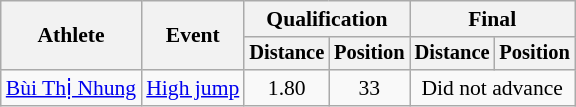<table class=wikitable style="font-size:90%">
<tr>
<th rowspan="2">Athlete</th>
<th rowspan="2">Event</th>
<th colspan="2">Qualification</th>
<th colspan="2">Final</th>
</tr>
<tr style="font-size:95%">
<th>Distance</th>
<th>Position</th>
<th>Distance</th>
<th>Position</th>
</tr>
<tr align=center>
<td align=left><a href='#'>Bùi Thị Nhung</a></td>
<td align=left><a href='#'>High jump</a></td>
<td>1.80</td>
<td>33</td>
<td colspan=2>Did not advance</td>
</tr>
</table>
